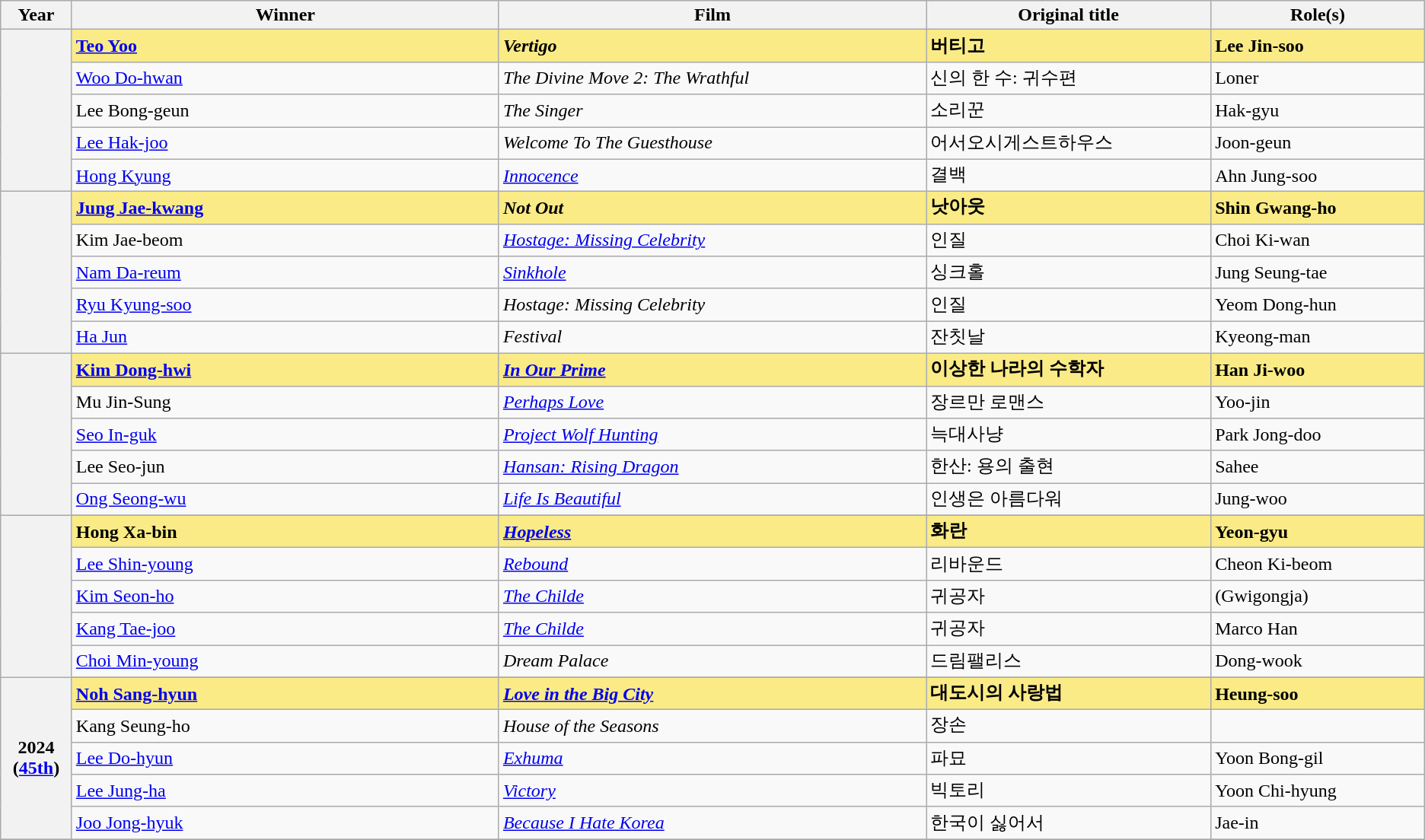<table class="wikitable">
<tr>
<th style="width:5%;">Year</th>
<th style="width:30%;">Winner</th>
<th style="width:30%;">Film</th>
<th style="width:20%;">Original title</th>
<th style="width:20%;">Role(s)</th>
</tr>
<tr>
<th rowspan="5"></th>
<td style="background:#FAEB86;"><strong><a href='#'>Teo Yoo</a></strong></td>
<td style="background:#FAEB86;"><strong><em>Vertigo</em></strong></td>
<td style="background:#FAEB86;"><strong>버티고</strong></td>
<td style="background:#FAEB86;"><strong>Lee Jin-soo</strong></td>
</tr>
<tr>
<td><a href='#'>Woo Do-hwan</a></td>
<td><em>The Divine Move 2: The Wrathful</em></td>
<td>신의 한 수: 귀수편</td>
<td>Loner</td>
</tr>
<tr>
<td>Lee Bong-geun</td>
<td><em>The Singer</em></td>
<td>소리꾼</td>
<td>Hak-gyu</td>
</tr>
<tr>
<td><a href='#'>Lee Hak-joo</a></td>
<td><em>Welcome To The Guesthouse</em></td>
<td>어서오시게스트하우스</td>
<td>Joon-geun</td>
</tr>
<tr>
<td><a href='#'>Hong Kyung</a></td>
<td><em><a href='#'>Innocence</a></em></td>
<td>결백</td>
<td>Ahn Jung-soo</td>
</tr>
<tr>
<th rowspan="5"></th>
<td style="background:#FAEB86;"><strong><a href='#'>Jung Jae-kwang</a></strong></td>
<td style="background:#FAEB86;"><strong><em>Not Out</em></strong></td>
<td style="background:#FAEB86;"><strong>낫아웃</strong></td>
<td style="background:#FAEB86;"><strong>Shin Gwang-ho</strong></td>
</tr>
<tr>
<td>Kim Jae-beom</td>
<td><em><a href='#'>Hostage: Missing Celebrity</a></em></td>
<td>인질</td>
<td>Choi Ki-wan</td>
</tr>
<tr>
<td><a href='#'>Nam Da-reum</a></td>
<td><em><a href='#'>Sinkhole</a></em></td>
<td>싱크홀</td>
<td>Jung Seung-tae</td>
</tr>
<tr>
<td><a href='#'>Ryu Kyung-soo</a></td>
<td><em>Hostage: Missing Celebrity</em></td>
<td>인질</td>
<td>Yeom Dong-hun</td>
</tr>
<tr>
<td><a href='#'>Ha Jun</a></td>
<td><em>Festival</em></td>
<td>잔칫날</td>
<td>Kyeong-man</td>
</tr>
<tr>
<th rowspan="5"></th>
<td style="background:#FAEB86;"><strong><a href='#'>Kim Dong-hwi</a></strong></td>
<td style="background:#FAEB86;"><strong><em><a href='#'>In Our Prime</a></em></strong></td>
<td style="background:#FAEB86;"><strong>이상한 나라의 수학자</strong></td>
<td style="background:#FAEB86;"><strong>Han Ji-woo</strong></td>
</tr>
<tr>
<td>Mu Jin-Sung</td>
<td><em><a href='#'>Perhaps Love</a></em></td>
<td>장르만 로맨스</td>
<td>Yoo-jin</td>
</tr>
<tr>
<td><a href='#'>Seo In-guk</a></td>
<td><em><a href='#'>Project Wolf Hunting</a></em></td>
<td>늑대사냥</td>
<td>Park Jong-doo</td>
</tr>
<tr>
<td>Lee Seo-jun</td>
<td><em><a href='#'>Hansan: Rising Dragon</a></em></td>
<td>한산: 용의 출현</td>
<td>Sahee</td>
</tr>
<tr>
<td><a href='#'>Ong Seong-wu</a></td>
<td><em><a href='#'>Life Is Beautiful</a></em></td>
<td>인생은 아름다워</td>
<td>Jung-woo</td>
</tr>
<tr>
<th rowspan="6"></th>
</tr>
<tr style="background:#FAEB86;">
<td><strong>Hong Xa-bin</strong></td>
<td><strong><em><a href='#'>Hopeless</a></em></strong></td>
<td><strong>화란</strong></td>
<td><strong>Yeon-gyu</strong></td>
</tr>
<tr>
<td><a href='#'>Lee Shin-young</a></td>
<td><em><a href='#'>Rebound</a></em></td>
<td>리바운드</td>
<td>Cheon Ki-beom</td>
</tr>
<tr>
<td><a href='#'>Kim Seon-ho</a></td>
<td><em><a href='#'>The Childe</a></em></td>
<td>귀공자</td>
<td>(Gwigongja)</td>
</tr>
<tr>
<td><a href='#'>Kang Tae-joo</a></td>
<td><em><a href='#'>The Childe</a></em></td>
<td>귀공자</td>
<td>Marco Han</td>
</tr>
<tr>
<td><a href='#'>Choi Min-young</a></td>
<td><em>Dream Palace</em></td>
<td>드림팰리스</td>
<td>Dong-wook</td>
</tr>
<tr>
<th rowspan="6">2024 (<a href='#'>45th</a>)</th>
</tr>
<tr style="background:#FAEB86;">
<td><strong><a href='#'>Noh Sang-hyun</a></strong> </td>
<td><strong><em><a href='#'>Love in the Big City</a></em></strong></td>
<td><strong>대도시의 사랑법</strong></td>
<td><strong>Heung-soo</strong></td>
</tr>
<tr>
<td>Kang Seung-ho</td>
<td><em>House of the Seasons</em></td>
<td>장손</td>
<td></td>
</tr>
<tr>
<td><a href='#'>Lee Do-hyun</a></td>
<td><em><a href='#'>Exhuma</a></em></td>
<td>파묘</td>
<td>Yoon Bong-gil</td>
</tr>
<tr>
<td><a href='#'>Lee Jung-ha</a></td>
<td><em><a href='#'>Victory</a></em></td>
<td>빅토리</td>
<td>Yoon Chi-hyung</td>
</tr>
<tr>
<td><a href='#'>Joo Jong-hyuk</a></td>
<td><em><a href='#'>Because I Hate Korea</a></em></td>
<td>한국이 싫어서</td>
<td>Jae-in</td>
</tr>
<tr>
</tr>
</table>
